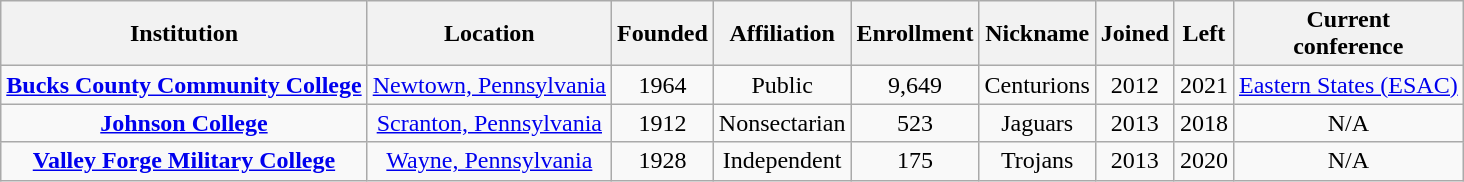<table class="wikitable sortable" style="text-align:center;">
<tr>
<th>Institution</th>
<th>Location</th>
<th>Founded</th>
<th>Affiliation</th>
<th>Enrollment</th>
<th>Nickname</th>
<th>Joined</th>
<th>Left</th>
<th>Current<br>conference</th>
</tr>
<tr>
<td><strong><a href='#'>Bucks County Community College</a></strong></td>
<td><a href='#'>Newtown, Pennsylvania</a></td>
<td>1964</td>
<td>Public</td>
<td>9,649</td>
<td>Centurions</td>
<td>2012</td>
<td>2021</td>
<td><a href='#'>Eastern States (ESAC)</a></td>
</tr>
<tr>
<td><strong><a href='#'>Johnson College</a></strong></td>
<td><a href='#'>Scranton, Pennsylvania</a></td>
<td>1912</td>
<td>Nonsectarian</td>
<td>523</td>
<td>Jaguars</td>
<td>2013</td>
<td>2018</td>
<td>N/A</td>
</tr>
<tr>
<td><strong><a href='#'>Valley Forge Military College</a></strong></td>
<td><a href='#'>Wayne, Pennsylvania</a></td>
<td>1928</td>
<td>Independent</td>
<td>175</td>
<td>Trojans</td>
<td>2013</td>
<td>2020</td>
<td>N/A</td>
</tr>
</table>
